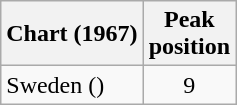<table class="wikitable sortable">
<tr>
<th align="center">Chart (1967)</th>
<th align="center">Peak<br>position</th>
</tr>
<tr>
<td align="left">Sweden ()</td>
<td align="center">9</td>
</tr>
</table>
